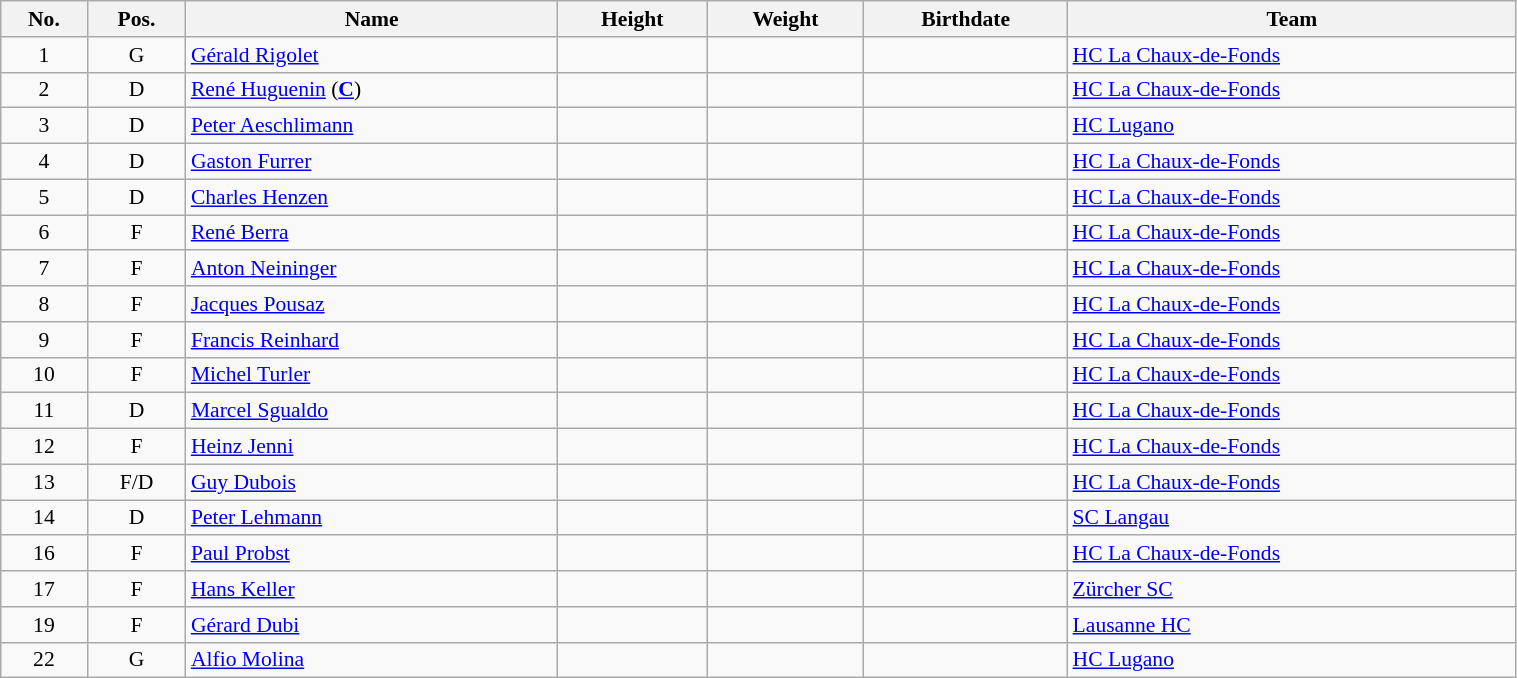<table class="wikitable sortable" width="80%" style="font-size: 90%; text-align: center;">
<tr>
<th>No.</th>
<th>Pos.</th>
<th>Name</th>
<th>Height</th>
<th>Weight</th>
<th>Birthdate</th>
<th>Team</th>
</tr>
<tr>
<td>1</td>
<td>G</td>
<td style="text-align:left;"><a href='#'>Gérald Rigolet</a></td>
<td></td>
<td></td>
<td style="text-align:right;"></td>
<td style="text-align:left;"> <a href='#'>HC La Chaux-de-Fonds</a></td>
</tr>
<tr>
<td>2</td>
<td>D</td>
<td style="text-align:left;"><a href='#'>René Huguenin</a> (<strong><a href='#'>C</a></strong>)</td>
<td></td>
<td></td>
<td style="text-align:right;"></td>
<td style="text-align:left;"> <a href='#'>HC La Chaux-de-Fonds</a></td>
</tr>
<tr>
<td>3</td>
<td>D</td>
<td style="text-align:left;"><a href='#'>Peter Aeschlimann</a></td>
<td></td>
<td></td>
<td style="text-align:right;"></td>
<td style="text-align:left;"> <a href='#'>HC Lugano</a></td>
</tr>
<tr>
<td>4</td>
<td>D</td>
<td style="text-align:left;"><a href='#'>Gaston Furrer</a></td>
<td></td>
<td></td>
<td style="text-align:right;"></td>
<td style="text-align:left;"> <a href='#'>HC La Chaux-de-Fonds</a></td>
</tr>
<tr>
<td>5</td>
<td>D</td>
<td style="text-align:left;"><a href='#'>Charles Henzen</a></td>
<td></td>
<td></td>
<td style="text-align:right;"></td>
<td style="text-align:left;"> <a href='#'>HC La Chaux-de-Fonds</a></td>
</tr>
<tr>
<td>6</td>
<td>F</td>
<td style="text-align:left;"><a href='#'>René Berra</a></td>
<td></td>
<td></td>
<td style="text-align:right;"></td>
<td style="text-align:left;"> <a href='#'>HC La Chaux-de-Fonds</a></td>
</tr>
<tr>
<td>7</td>
<td>F</td>
<td style="text-align:left;"><a href='#'>Anton Neininger</a></td>
<td></td>
<td></td>
<td style="text-align:right;"></td>
<td style="text-align:left;"> <a href='#'>HC La Chaux-de-Fonds</a></td>
</tr>
<tr>
<td>8</td>
<td>F</td>
<td style="text-align:left;"><a href='#'>Jacques Pousaz</a></td>
<td></td>
<td></td>
<td style="text-align:right;"></td>
<td style="text-align:left;"> <a href='#'>HC La Chaux-de-Fonds</a></td>
</tr>
<tr>
<td>9</td>
<td>F</td>
<td style="text-align:left;"><a href='#'>Francis Reinhard</a></td>
<td></td>
<td></td>
<td style="text-align:right;"></td>
<td style="text-align:left;"> <a href='#'>HC La Chaux-de-Fonds</a></td>
</tr>
<tr>
<td>10</td>
<td>F</td>
<td style="text-align:left;"><a href='#'>Michel Turler</a></td>
<td></td>
<td></td>
<td style="text-align:right;"></td>
<td style="text-align:left;"> <a href='#'>HC La Chaux-de-Fonds</a></td>
</tr>
<tr>
<td>11</td>
<td>D</td>
<td style="text-align:left;"><a href='#'>Marcel Sgualdo</a></td>
<td></td>
<td></td>
<td style="text-align:right;"></td>
<td style="text-align:left;"> <a href='#'>HC La Chaux-de-Fonds</a></td>
</tr>
<tr>
<td>12</td>
<td>F</td>
<td style="text-align:left;"><a href='#'>Heinz Jenni</a></td>
<td></td>
<td></td>
<td style="text-align:right;"></td>
<td style="text-align:left;"> <a href='#'>HC La Chaux-de-Fonds</a></td>
</tr>
<tr>
<td>13</td>
<td>F/D</td>
<td style="text-align:left;"><a href='#'>Guy Dubois</a></td>
<td></td>
<td></td>
<td style="text-align:right;"></td>
<td style="text-align:left;"> <a href='#'>HC La Chaux-de-Fonds</a></td>
</tr>
<tr>
<td>14</td>
<td>D</td>
<td style="text-align:left;"><a href='#'>Peter Lehmann</a></td>
<td></td>
<td></td>
<td style="text-align:right;"></td>
<td style="text-align:left;"> <a href='#'>SC Langau</a></td>
</tr>
<tr>
<td>16</td>
<td>F</td>
<td style="text-align:left;"><a href='#'>Paul Probst</a></td>
<td></td>
<td></td>
<td style="text-align:right;"></td>
<td style="text-align:left;"> <a href='#'>HC La Chaux-de-Fonds</a></td>
</tr>
<tr>
<td>17</td>
<td>F</td>
<td style="text-align:left;"><a href='#'>Hans Keller</a></td>
<td></td>
<td></td>
<td style="text-align:right;"></td>
<td style="text-align:left;"> <a href='#'>Zürcher SC</a></td>
</tr>
<tr>
<td>19</td>
<td>F</td>
<td style="text-align:left;"><a href='#'>Gérard Dubi</a></td>
<td></td>
<td></td>
<td style="text-align:right;"></td>
<td style="text-align:left;"> <a href='#'>Lausanne HC</a></td>
</tr>
<tr>
<td>22</td>
<td>G</td>
<td style="text-align:left;"><a href='#'>Alfio Molina</a></td>
<td></td>
<td></td>
<td style="text-align:right;"></td>
<td style="text-align:left;"> <a href='#'>HC Lugano</a></td>
</tr>
</table>
